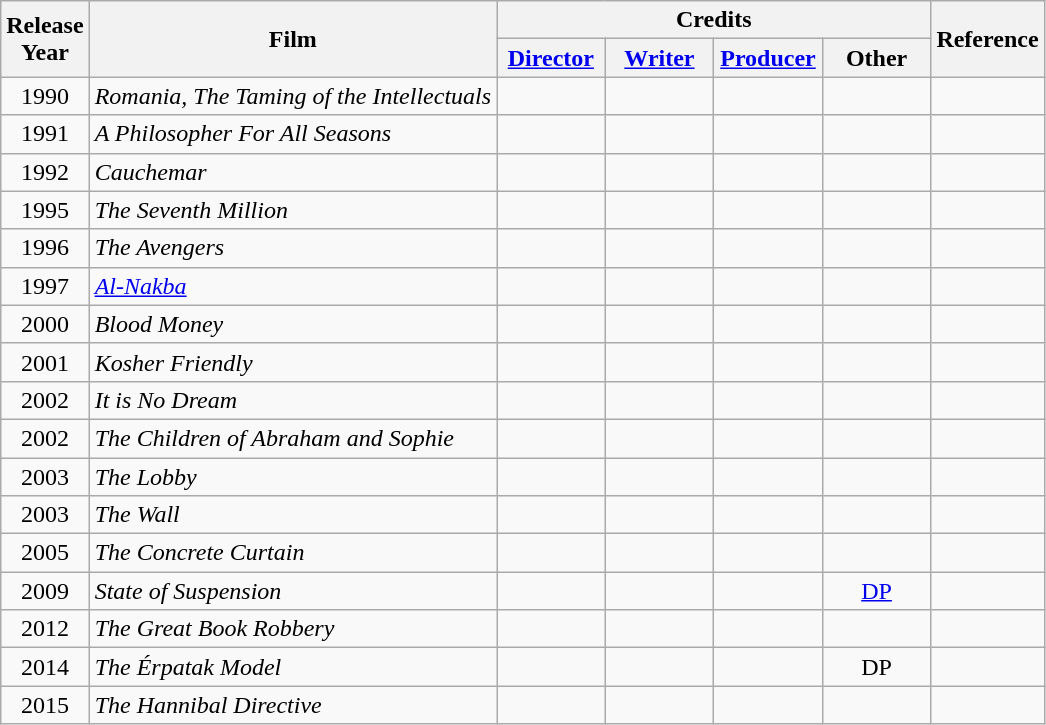<table class="wikitable" style="text-align:center;">
<tr>
<th rowspan="2" width="33">Release Year</th>
<th rowspan="2">Film</th>
<th colspan="4">Credits</th>
<th rowspan="2" width=65>Reference</th>
</tr>
<tr>
<th width=65><a href='#'>Director</a></th>
<th width=65><a href='#'>Writer</a></th>
<th width=65><a href='#'>Producer</a></th>
<th width=65>Other</th>
</tr>
<tr>
<td>1990</td>
<td style="text-align:left;"><em>Romania, The Taming of the Intellectuals</em></td>
<td></td>
<td></td>
<td></td>
<td></td>
<td></td>
</tr>
<tr>
<td>1991</td>
<td style="text-align:left;"><em>A Philosopher For All Seasons</em></td>
<td></td>
<td></td>
<td></td>
<td></td>
<td></td>
</tr>
<tr>
<td>1992</td>
<td style="text-align:left;"><em>Cauchemar</em></td>
<td></td>
<td></td>
<td></td>
<td></td>
<td></td>
</tr>
<tr>
<td>1995</td>
<td style="text-align:left;"><em>The Seventh Million</em></td>
<td></td>
<td></td>
<td></td>
<td></td>
<td></td>
</tr>
<tr>
<td>1996</td>
<td style="text-align:left;"><em>The Avengers</em></td>
<td></td>
<td></td>
<td></td>
<td></td>
<td></td>
</tr>
<tr>
<td>1997</td>
<td style="text-align:left;"><em><a href='#'>Al-Nakba</a></em></td>
<td></td>
<td></td>
<td></td>
<td></td>
<td></td>
</tr>
<tr>
<td>2000</td>
<td style="text-align:left;"><em>Blood Money</em></td>
<td></td>
<td></td>
<td></td>
<td></td>
<td></td>
</tr>
<tr>
<td>2001</td>
<td style="text-align:left;"><em>Kosher Friendly</em></td>
<td></td>
<td></td>
<td></td>
<td></td>
<td></td>
</tr>
<tr>
<td>2002</td>
<td style="text-align:left;"><em>It is No Dream</em></td>
<td></td>
<td></td>
<td></td>
<td></td>
<td></td>
</tr>
<tr>
<td>2002</td>
<td style="text-align:left;"><em>The Children of Abraham and Sophie</em></td>
<td></td>
<td></td>
<td></td>
<td></td>
<td></td>
</tr>
<tr>
<td>2003</td>
<td style="text-align:left;"><em>The Lobby</em></td>
<td></td>
<td></td>
<td></td>
<td></td>
<td></td>
</tr>
<tr>
<td>2003</td>
<td style="text-align:left;"><em>The Wall</em></td>
<td></td>
<td></td>
<td></td>
<td></td>
<td></td>
</tr>
<tr>
<td>2005</td>
<td style="text-align:left;"><em>The Concrete Curtain</em></td>
<td></td>
<td></td>
<td></td>
<td></td>
<td></td>
</tr>
<tr>
<td>2009</td>
<td style="text-align:left;"><em>State of Suspension</em></td>
<td></td>
<td></td>
<td></td>
<td><a href='#'>DP</a></td>
<td></td>
</tr>
<tr>
<td>2012</td>
<td style="text-align:left;"><em>The Great Book Robbery</em></td>
<td></td>
<td></td>
<td></td>
<td></td>
<td></td>
</tr>
<tr>
<td>2014</td>
<td style="text-align:left;"><em>The Érpatak Model</em></td>
<td></td>
<td></td>
<td></td>
<td>DP</td>
<td></td>
</tr>
<tr>
<td>2015</td>
<td style="text-align:left;"><em>The Hannibal Directive</em></td>
<td></td>
<td></td>
<td></td>
<td></td>
<td></td>
</tr>
</table>
